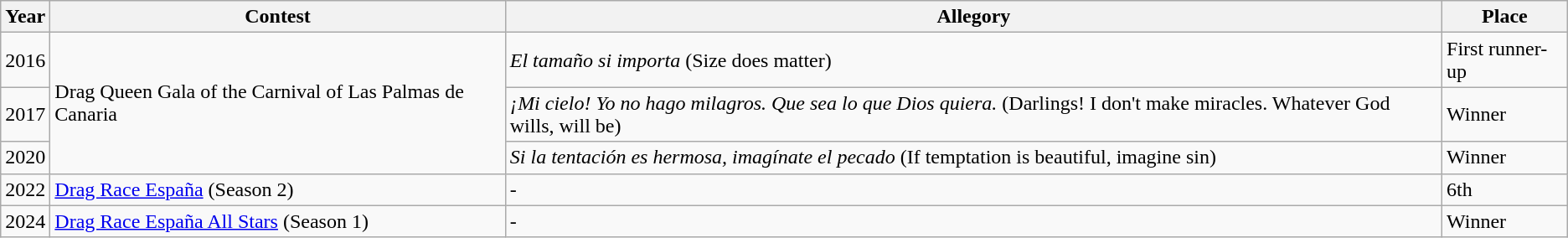<table class="wikitable">
<tr>
<th>Year</th>
<th>Contest</th>
<th>Allegory</th>
<th>Place</th>
</tr>
<tr>
<td>2016</td>
<td rowspan="3">Drag Queen Gala of the Carnival of Las Palmas de Canaria</td>
<td><em>El tamaño si importa</em> (Size does matter)</td>
<td>First runner-up</td>
</tr>
<tr>
<td>2017</td>
<td><em>¡Mi cielo! Yo no hago milagros. Que sea lo que Dios quiera.</em> (Darlings! I don't make miracles. Whatever God wills, will be)</td>
<td rowspan="">Winner</td>
</tr>
<tr>
<td>2020</td>
<td><em>Si la tentación es hermosa, imagínate el pecado</em> (If temptation is beautiful, imagine sin)</td>
<td rowspan="">Winner</td>
</tr>
<tr>
<td>2022</td>
<td><a href='#'>Drag Race España</a> (Season 2)</td>
<td>-</td>
<td>6th</td>
</tr>
<tr>
<td>2024</td>
<td><a href='#'>Drag Race España All Stars</a> (Season 1)</td>
<td>-</td>
<td>Winner</td>
</tr>
</table>
